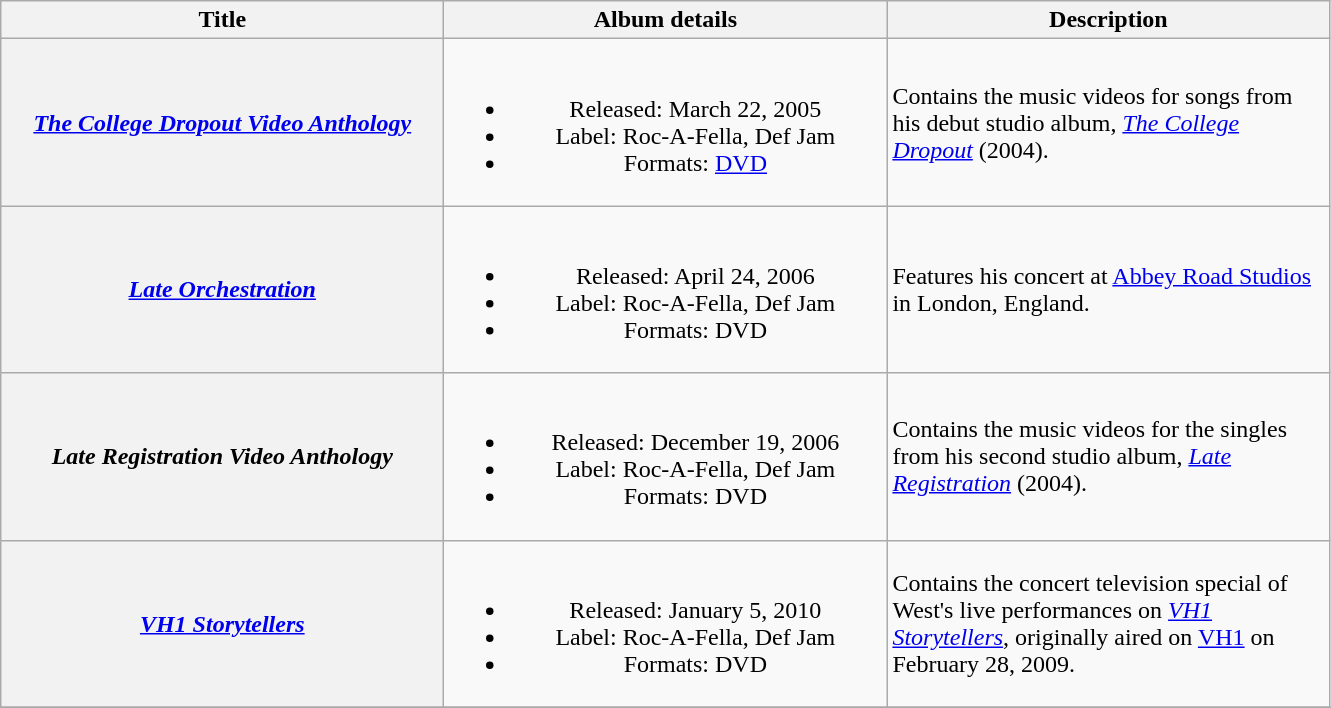<table class="wikitable plainrowheaders" style="text-align:center;">
<tr>
<th scope="col" style="width:18em;">Title</th>
<th scope="col" style="width:18em;">Album details</th>
<th scope="col" style="width:18em;">Description</th>
</tr>
<tr>
<th scope="row"><em><a href='#'>The College Dropout Video Anthology</a></em></th>
<td><br><ul><li>Released: March 22, 2005</li><li>Label: Roc-A-Fella, Def Jam</li><li>Formats: <a href='#'>DVD</a></li></ul></td>
<td style="text-align:left;">Contains the music videos for songs from his debut studio album, <em><a href='#'>The College Dropout</a></em> (2004).</td>
</tr>
<tr>
<th scope="row"><em><a href='#'>Late Orchestration</a></em></th>
<td><br><ul><li>Released: April 24, 2006</li><li>Label: Roc-A-Fella, Def Jam</li><li>Formats: DVD</li></ul></td>
<td style="text-align:left;">Features his concert at <a href='#'>Abbey Road Studios</a> in London, England.</td>
</tr>
<tr>
<th scope="row"><em>Late Registration Video Anthology</em></th>
<td><br><ul><li>Released: December 19, 2006</li><li>Label: Roc-A-Fella, Def Jam</li><li>Formats: DVD</li></ul></td>
<td style="text-align:left;">Contains the music videos for the singles from his second studio album, <em><a href='#'>Late Registration</a></em> (2004).</td>
</tr>
<tr>
<th scope="row"><em><a href='#'>VH1 Storytellers</a></em></th>
<td><br><ul><li>Released: January 5, 2010</li><li>Label: Roc-A-Fella, Def Jam</li><li>Formats: DVD</li></ul></td>
<td style="text-align:left;">Contains the concert television special of West's live performances on <em><a href='#'>VH1 Storytellers</a></em>, originally aired on <a href='#'>VH1</a> on February 28, 2009.</td>
</tr>
<tr>
</tr>
</table>
